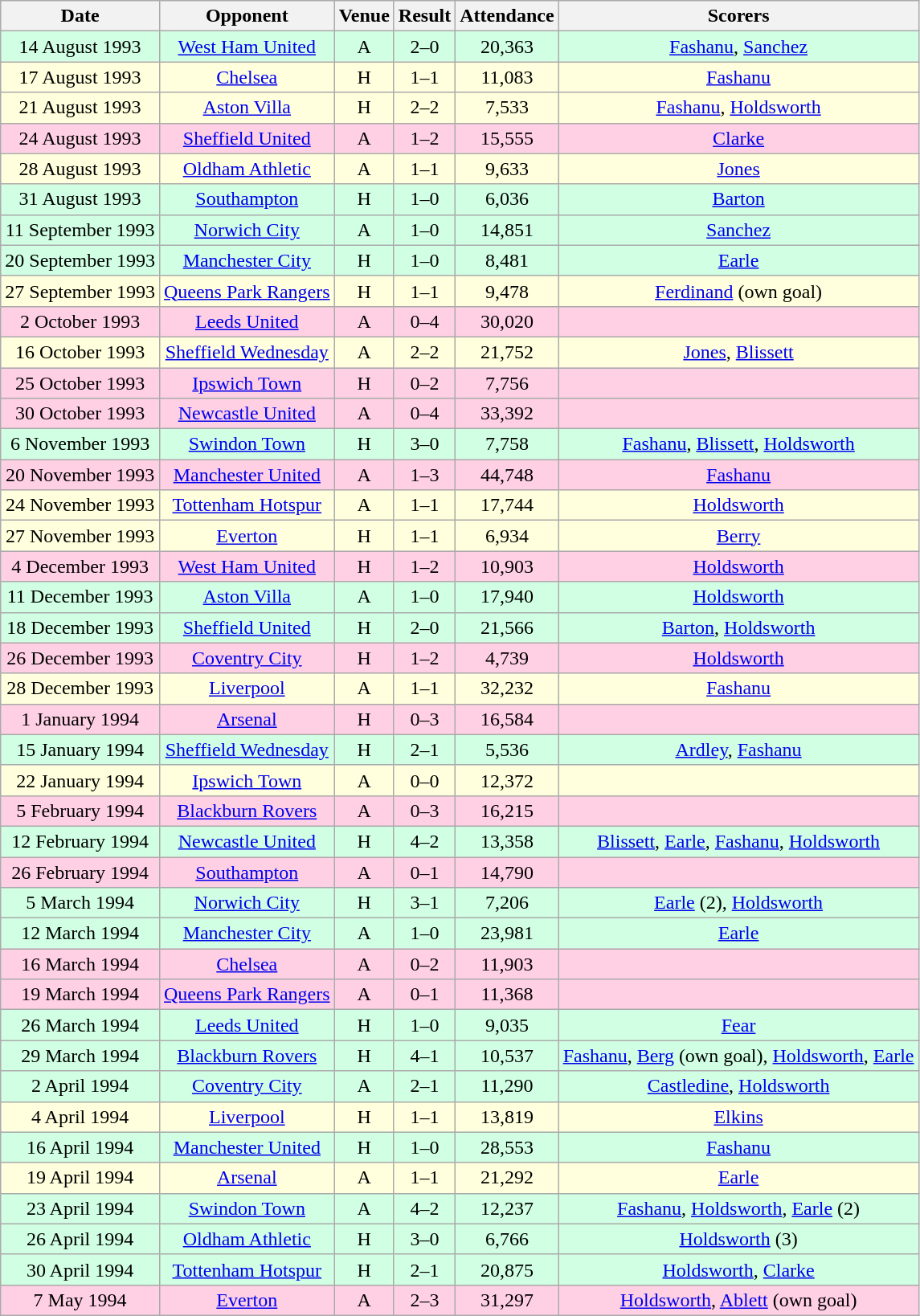<table class="wikitable sortable" style="text-align:center;">
<tr>
<th>Date</th>
<th>Opponent</th>
<th>Venue</th>
<th>Result</th>
<th>Attendance</th>
<th>Scorers</th>
</tr>
<tr style="background:#d0ffe3;">
<td>14 August 1993</td>
<td><a href='#'>West Ham United</a></td>
<td>A</td>
<td>2–0</td>
<td>20,363</td>
<td><a href='#'>Fashanu</a>, <a href='#'>Sanchez</a></td>
</tr>
<tr style="background:#ffffdd;">
<td>17 August 1993</td>
<td><a href='#'>Chelsea</a></td>
<td>H</td>
<td>1–1</td>
<td>11,083</td>
<td><a href='#'>Fashanu</a></td>
</tr>
<tr style="background:#ffffdd;">
<td>21 August 1993</td>
<td><a href='#'>Aston Villa</a></td>
<td>H</td>
<td>2–2</td>
<td>7,533</td>
<td><a href='#'>Fashanu</a>, <a href='#'>Holdsworth</a></td>
</tr>
<tr style="background:#ffd0e3;">
<td>24 August 1993</td>
<td><a href='#'>Sheffield United</a></td>
<td>A</td>
<td>1–2</td>
<td>15,555</td>
<td><a href='#'>Clarke</a></td>
</tr>
<tr style="background:#ffffdd;">
<td>28 August 1993</td>
<td><a href='#'>Oldham Athletic</a></td>
<td>A</td>
<td>1–1</td>
<td>9,633</td>
<td><a href='#'>Jones</a></td>
</tr>
<tr style="background:#d0ffe3;">
<td>31 August 1993</td>
<td><a href='#'>Southampton</a></td>
<td>H</td>
<td>1–0</td>
<td>6,036</td>
<td><a href='#'>Barton</a></td>
</tr>
<tr style="background:#d0ffe3;">
<td>11 September 1993</td>
<td><a href='#'>Norwich City</a></td>
<td>A</td>
<td>1–0</td>
<td>14,851</td>
<td><a href='#'>Sanchez</a></td>
</tr>
<tr style="background:#d0ffe3;">
<td>20 September 1993</td>
<td><a href='#'>Manchester City</a></td>
<td>H</td>
<td>1–0</td>
<td>8,481</td>
<td><a href='#'>Earle</a></td>
</tr>
<tr style="background:#ffffdd;">
<td>27 September 1993</td>
<td><a href='#'>Queens Park Rangers</a></td>
<td>H</td>
<td>1–1</td>
<td>9,478</td>
<td><a href='#'>Ferdinand</a> (own goal)</td>
</tr>
<tr style="background:#ffd0e3;">
<td>2 October 1993</td>
<td><a href='#'>Leeds United</a></td>
<td>A</td>
<td>0–4</td>
<td>30,020</td>
<td></td>
</tr>
<tr style="background:#ffffdd;">
<td>16 October 1993</td>
<td><a href='#'>Sheffield Wednesday</a></td>
<td>A</td>
<td>2–2</td>
<td>21,752</td>
<td><a href='#'>Jones</a>, <a href='#'>Blissett</a></td>
</tr>
<tr style="background:#ffd0e3;">
<td>25 October 1993</td>
<td><a href='#'>Ipswich Town</a></td>
<td>H</td>
<td>0–2</td>
<td>7,756</td>
<td></td>
</tr>
<tr style="background:#ffd0e3;">
<td>30 October 1993</td>
<td><a href='#'>Newcastle United</a></td>
<td>A</td>
<td>0–4</td>
<td>33,392</td>
<td></td>
</tr>
<tr style="background:#d0ffe3;">
<td>6 November 1993</td>
<td><a href='#'>Swindon Town</a></td>
<td>H</td>
<td>3–0</td>
<td>7,758</td>
<td><a href='#'>Fashanu</a>, <a href='#'>Blissett</a>, <a href='#'>Holdsworth</a></td>
</tr>
<tr style="background:#ffd0e3;">
<td>20 November 1993</td>
<td><a href='#'>Manchester United</a></td>
<td>A</td>
<td>1–3</td>
<td>44,748</td>
<td><a href='#'>Fashanu</a></td>
</tr>
<tr style="background:#ffffdd;">
<td>24 November 1993</td>
<td><a href='#'>Tottenham Hotspur</a></td>
<td>A</td>
<td>1–1</td>
<td>17,744</td>
<td><a href='#'>Holdsworth</a></td>
</tr>
<tr style="background:#ffffdd;">
<td>27 November 1993</td>
<td><a href='#'>Everton</a></td>
<td>H</td>
<td>1–1</td>
<td>6,934</td>
<td><a href='#'>Berry</a></td>
</tr>
<tr style="background:#ffd0e3;">
<td>4 December 1993</td>
<td><a href='#'>West Ham United</a></td>
<td>H</td>
<td>1–2</td>
<td>10,903</td>
<td><a href='#'>Holdsworth</a></td>
</tr>
<tr style="background:#d0ffe3;">
<td>11 December 1993</td>
<td><a href='#'>Aston Villa</a></td>
<td>A</td>
<td>1–0</td>
<td>17,940</td>
<td><a href='#'>Holdsworth</a></td>
</tr>
<tr style="background:#d0ffe3;">
<td>18 December 1993</td>
<td><a href='#'>Sheffield United</a></td>
<td>H</td>
<td>2–0</td>
<td>21,566</td>
<td><a href='#'>Barton</a>, <a href='#'>Holdsworth</a></td>
</tr>
<tr style="background:#ffd0e3;">
<td>26 December 1993</td>
<td><a href='#'>Coventry City</a></td>
<td>H</td>
<td>1–2</td>
<td>4,739</td>
<td><a href='#'>Holdsworth</a></td>
</tr>
<tr style="background:#ffffdd;">
<td>28 December 1993</td>
<td><a href='#'>Liverpool</a></td>
<td>A</td>
<td>1–1</td>
<td>32,232</td>
<td><a href='#'>Fashanu</a></td>
</tr>
<tr style="background:#ffd0e3;">
<td>1 January 1994</td>
<td><a href='#'>Arsenal</a></td>
<td>H</td>
<td>0–3</td>
<td>16,584</td>
<td></td>
</tr>
<tr style="background:#d0ffe3;">
<td>15 January 1994</td>
<td><a href='#'>Sheffield Wednesday</a></td>
<td>H</td>
<td>2–1</td>
<td>5,536</td>
<td><a href='#'>Ardley</a>, <a href='#'>Fashanu</a></td>
</tr>
<tr style="background:#ffffdd;">
<td>22 January 1994</td>
<td><a href='#'>Ipswich Town</a></td>
<td>A</td>
<td>0–0</td>
<td>12,372</td>
<td></td>
</tr>
<tr style="background:#ffd0e3;">
<td>5 February 1994</td>
<td><a href='#'>Blackburn Rovers</a></td>
<td>A</td>
<td>0–3</td>
<td>16,215</td>
<td></td>
</tr>
<tr style="background:#d0ffe3;">
<td>12 February 1994</td>
<td><a href='#'>Newcastle United</a></td>
<td>H</td>
<td>4–2</td>
<td>13,358</td>
<td><a href='#'>Blissett</a>, <a href='#'>Earle</a>, <a href='#'>Fashanu</a>, <a href='#'>Holdsworth</a></td>
</tr>
<tr style="background:#ffd0e3;">
<td>26 February 1994</td>
<td><a href='#'>Southampton</a></td>
<td>A</td>
<td>0–1</td>
<td>14,790</td>
<td></td>
</tr>
<tr style="background:#d0ffe3;">
<td>5 March 1994</td>
<td><a href='#'>Norwich City</a></td>
<td>H</td>
<td>3–1</td>
<td>7,206</td>
<td><a href='#'>Earle</a> (2), <a href='#'>Holdsworth</a></td>
</tr>
<tr style="background:#d0ffe3;">
<td>12 March 1994</td>
<td><a href='#'>Manchester City</a></td>
<td>A</td>
<td>1–0</td>
<td>23,981</td>
<td><a href='#'>Earle</a></td>
</tr>
<tr style="background:#ffd0e3;">
<td>16 March 1994</td>
<td><a href='#'>Chelsea</a></td>
<td>A</td>
<td>0–2</td>
<td>11,903</td>
<td></td>
</tr>
<tr style="background:#ffd0e3;">
<td>19 March 1994</td>
<td><a href='#'>Queens Park Rangers</a></td>
<td>A</td>
<td>0–1</td>
<td>11,368</td>
<td></td>
</tr>
<tr style="background:#d0ffe3;">
<td>26 March 1994</td>
<td><a href='#'>Leeds United</a></td>
<td>H</td>
<td>1–0</td>
<td>9,035</td>
<td><a href='#'>Fear</a></td>
</tr>
<tr style="background:#d0ffe3;">
<td>29 March 1994</td>
<td><a href='#'>Blackburn Rovers</a></td>
<td>H</td>
<td>4–1</td>
<td>10,537</td>
<td><a href='#'>Fashanu</a>, <a href='#'>Berg</a> (own goal), <a href='#'>Holdsworth</a>, <a href='#'>Earle</a></td>
</tr>
<tr style="background:#d0ffe3;">
<td>2 April 1994</td>
<td><a href='#'>Coventry City</a></td>
<td>A</td>
<td>2–1</td>
<td>11,290</td>
<td><a href='#'>Castledine</a>, <a href='#'>Holdsworth</a></td>
</tr>
<tr style="background:#ffffdd;">
<td>4 April 1994</td>
<td><a href='#'>Liverpool</a></td>
<td>H</td>
<td>1–1</td>
<td>13,819</td>
<td><a href='#'>Elkins</a></td>
</tr>
<tr style="background:#d0ffe3;">
<td>16 April 1994</td>
<td><a href='#'>Manchester United</a></td>
<td>H</td>
<td>1–0</td>
<td>28,553</td>
<td><a href='#'>Fashanu</a></td>
</tr>
<tr style="background:#ffffdd;">
<td>19 April 1994</td>
<td><a href='#'>Arsenal</a></td>
<td>A</td>
<td>1–1</td>
<td>21,292</td>
<td><a href='#'>Earle</a></td>
</tr>
<tr style="background:#d0ffe3;">
<td>23 April 1994</td>
<td><a href='#'>Swindon Town</a></td>
<td>A</td>
<td>4–2</td>
<td>12,237</td>
<td><a href='#'>Fashanu</a>, <a href='#'>Holdsworth</a>, <a href='#'>Earle</a> (2)</td>
</tr>
<tr style="background:#d0ffe3;">
<td>26 April 1994</td>
<td><a href='#'>Oldham Athletic</a></td>
<td>H</td>
<td>3–0</td>
<td>6,766</td>
<td><a href='#'>Holdsworth</a> (3)</td>
</tr>
<tr style="background:#d0ffe3;">
<td>30 April 1994</td>
<td><a href='#'>Tottenham Hotspur</a></td>
<td>H</td>
<td>2–1</td>
<td>20,875</td>
<td><a href='#'>Holdsworth</a>, <a href='#'>Clarke</a></td>
</tr>
<tr style="background:#ffd0e3;">
<td>7 May 1994</td>
<td><a href='#'>Everton</a></td>
<td>A</td>
<td>2–3</td>
<td>31,297</td>
<td><a href='#'>Holdsworth</a>, <a href='#'>Ablett</a> (own goal)</td>
</tr>
</table>
